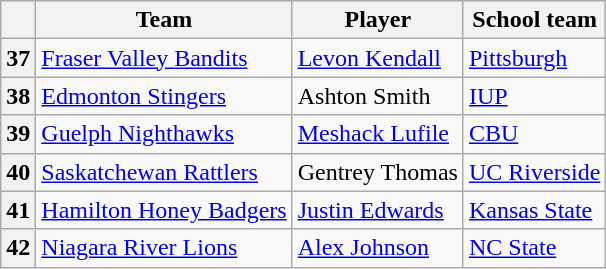<table class="wikitable">
<tr>
<th></th>
<th>Team</th>
<th>Player</th>
<th>School team</th>
</tr>
<tr>
<th>37</th>
<td><a href='#'>Fraser Valley Bandits</a></td>
<td><a href='#'>Levon Kendall</a></td>
<td><a href='#'>Pittsburgh</a></td>
</tr>
<tr>
<th>38</th>
<td><a href='#'>Edmonton Stingers</a></td>
<td>Ashton Smith</td>
<td><a href='#'>IUP</a></td>
</tr>
<tr>
<th>39</th>
<td><a href='#'>Guelph Nighthawks</a></td>
<td><a href='#'>Meshack Lufile</a></td>
<td><a href='#'>CBU</a></td>
</tr>
<tr>
<th>40</th>
<td><a href='#'>Saskatchewan Rattlers</a></td>
<td>Gentrey Thomas</td>
<td><a href='#'>UC Riverside</a></td>
</tr>
<tr>
<th>41</th>
<td><a href='#'>Hamilton Honey Badgers</a></td>
<td><a href='#'>Justin Edwards</a></td>
<td><a href='#'>Kansas State</a></td>
</tr>
<tr>
<th>42</th>
<td><a href='#'>Niagara River Lions</a></td>
<td><a href='#'>Alex Johnson</a></td>
<td><a href='#'>NC State</a></td>
</tr>
</table>
